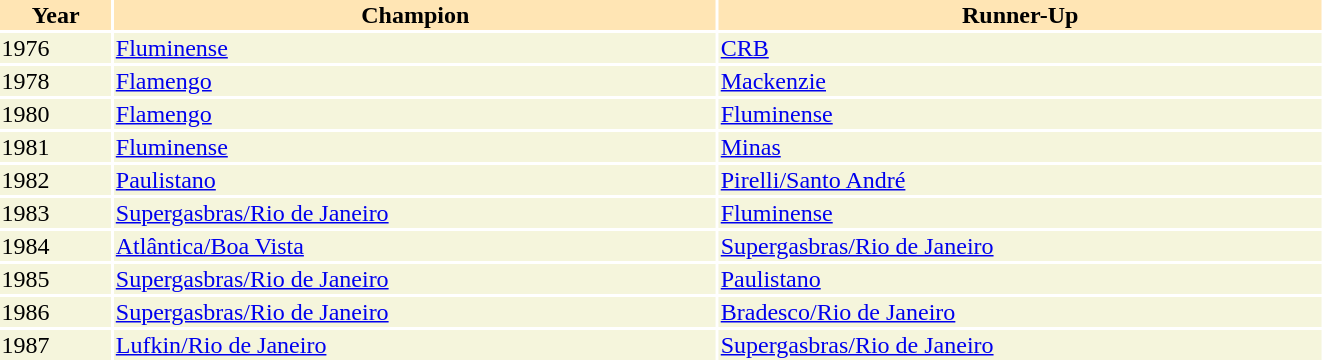<table width=70%>
<tr>
<th bgcolor=#ffe5b4>Year</th>
<th bgcolor=#ffe5b4>Champion</th>
<th bgcolor=#ffe5b4>Runner-Up</th>
</tr>
<tr bgcolor=#f5f5dc>
<td>1976</td>
<td><a href='#'>Fluminense</a></td>
<td><a href='#'>CRB</a></td>
</tr>
<tr bgcolor=#f5f5dc>
<td>1978</td>
<td><a href='#'>Flamengo</a></td>
<td><a href='#'>Mackenzie</a></td>
</tr>
<tr bgcolor=#f5f5dc>
<td>1980</td>
<td><a href='#'>Flamengo</a></td>
<td><a href='#'>Fluminense</a></td>
</tr>
<tr bgcolor=#f5f5dc>
<td>1981</td>
<td><a href='#'>Fluminense</a></td>
<td><a href='#'>Minas</a></td>
</tr>
<tr bgcolor=#f5f5dc>
<td>1982</td>
<td><a href='#'>Paulistano</a></td>
<td><a href='#'>Pirelli/Santo André</a></td>
</tr>
<tr bgcolor=#f5f5dc>
<td>1983</td>
<td><a href='#'>Supergasbras/Rio de Janeiro</a></td>
<td><a href='#'>Fluminense</a></td>
</tr>
<tr bgcolor=#f5f5dc>
<td>1984</td>
<td><a href='#'>Atlântica/Boa Vista</a></td>
<td><a href='#'>Supergasbras/Rio de Janeiro</a></td>
</tr>
<tr bgcolor=#f5f5dc>
<td>1985</td>
<td><a href='#'>Supergasbras/Rio de Janeiro</a></td>
<td><a href='#'>Paulistano</a></td>
</tr>
<tr bgcolor=#f5f5dc>
<td>1986</td>
<td><a href='#'>Supergasbras/Rio de Janeiro</a></td>
<td><a href='#'>Bradesco/Rio de Janeiro</a></td>
</tr>
<tr bgcolor=#f5f5dc>
<td>1987</td>
<td><a href='#'>Lufkin/Rio de Janeiro</a></td>
<td><a href='#'>Supergasbras/Rio de Janeiro</a></td>
</tr>
</table>
